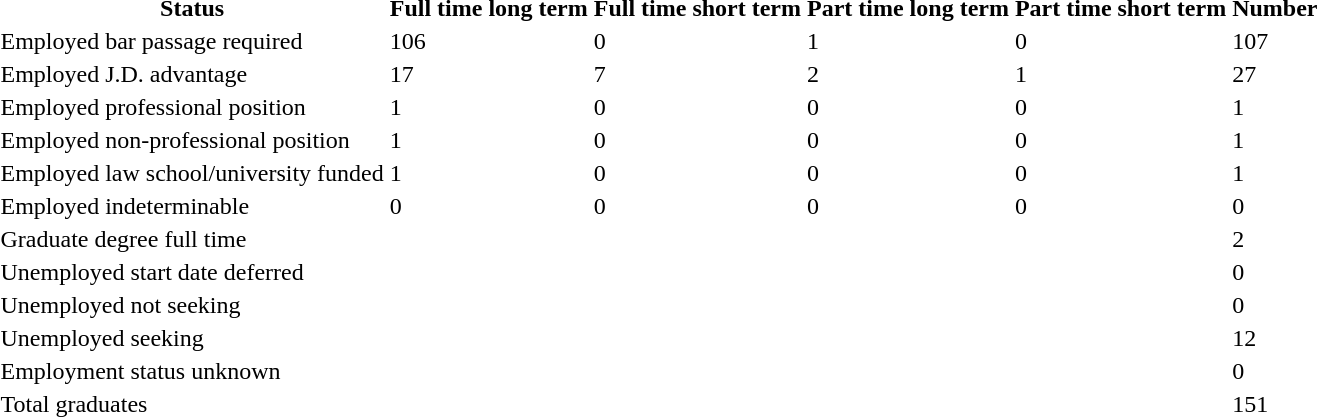<table class="Employment summary for 2015 Graduates">
<tr>
<th>Status</th>
<th>Full time long term</th>
<th>Full time short term</th>
<th>Part time long term</th>
<th>Part time short term</th>
<th>Number</th>
</tr>
<tr>
<td>Employed bar passage required</td>
<td>106</td>
<td>0</td>
<td>1</td>
<td>0</td>
<td>107</td>
</tr>
<tr>
<td>Employed J.D. advantage</td>
<td>17</td>
<td>7</td>
<td>2</td>
<td>1</td>
<td>27</td>
</tr>
<tr>
<td>Employed professional position</td>
<td>1</td>
<td>0</td>
<td>0</td>
<td>0</td>
<td>1</td>
</tr>
<tr>
<td>Employed non-professional position</td>
<td>1</td>
<td>0</td>
<td>0</td>
<td>0</td>
<td>1</td>
</tr>
<tr>
<td>Employed law school/university funded</td>
<td>1</td>
<td>0</td>
<td>0</td>
<td>0</td>
<td>1</td>
</tr>
<tr>
<td>Employed indeterminable</td>
<td>0</td>
<td>0</td>
<td>0</td>
<td>0</td>
<td>0</td>
</tr>
<tr>
<td>Graduate degree full time</td>
<td></td>
<td></td>
<td></td>
<td></td>
<td>2</td>
</tr>
<tr>
<td>Unemployed start date deferred</td>
<td></td>
<td></td>
<td></td>
<td></td>
<td>0</td>
</tr>
<tr>
<td>Unemployed not seeking</td>
<td></td>
<td></td>
<td></td>
<td></td>
<td>0</td>
</tr>
<tr>
<td>Unemployed seeking</td>
<td></td>
<td></td>
<td></td>
<td></td>
<td>12</td>
</tr>
<tr>
<td>Employment status unknown</td>
<td></td>
<td></td>
<td></td>
<td></td>
<td>0</td>
</tr>
<tr>
<td>Total graduates</td>
<td></td>
<td></td>
<td></td>
<td></td>
<td>151</td>
</tr>
<tr>
</tr>
</table>
